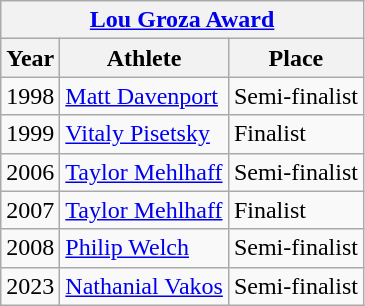<table class="wikitable">
<tr>
<th colspan=3><strong><a href='#'>Lou Groza Award</a></strong></th>
</tr>
<tr>
<th>Year</th>
<th>Athlete</th>
<th>Place</th>
</tr>
<tr>
<td>1998</td>
<td><a href='#'>Matt Davenport</a></td>
<td>Semi-finalist</td>
</tr>
<tr>
<td>1999</td>
<td><a href='#'>Vitaly Pisetsky</a></td>
<td>Finalist</td>
</tr>
<tr>
<td>2006</td>
<td><a href='#'>Taylor Mehlhaff</a></td>
<td>Semi-finalist</td>
</tr>
<tr>
<td>2007</td>
<td><a href='#'>Taylor Mehlhaff</a></td>
<td>Finalist</td>
</tr>
<tr>
<td>2008</td>
<td><a href='#'>Philip Welch</a></td>
<td>Semi-finalist</td>
</tr>
<tr>
<td>2023</td>
<td><a href='#'>Nathanial Vakos</a></td>
<td>Semi-finalist</td>
</tr>
</table>
